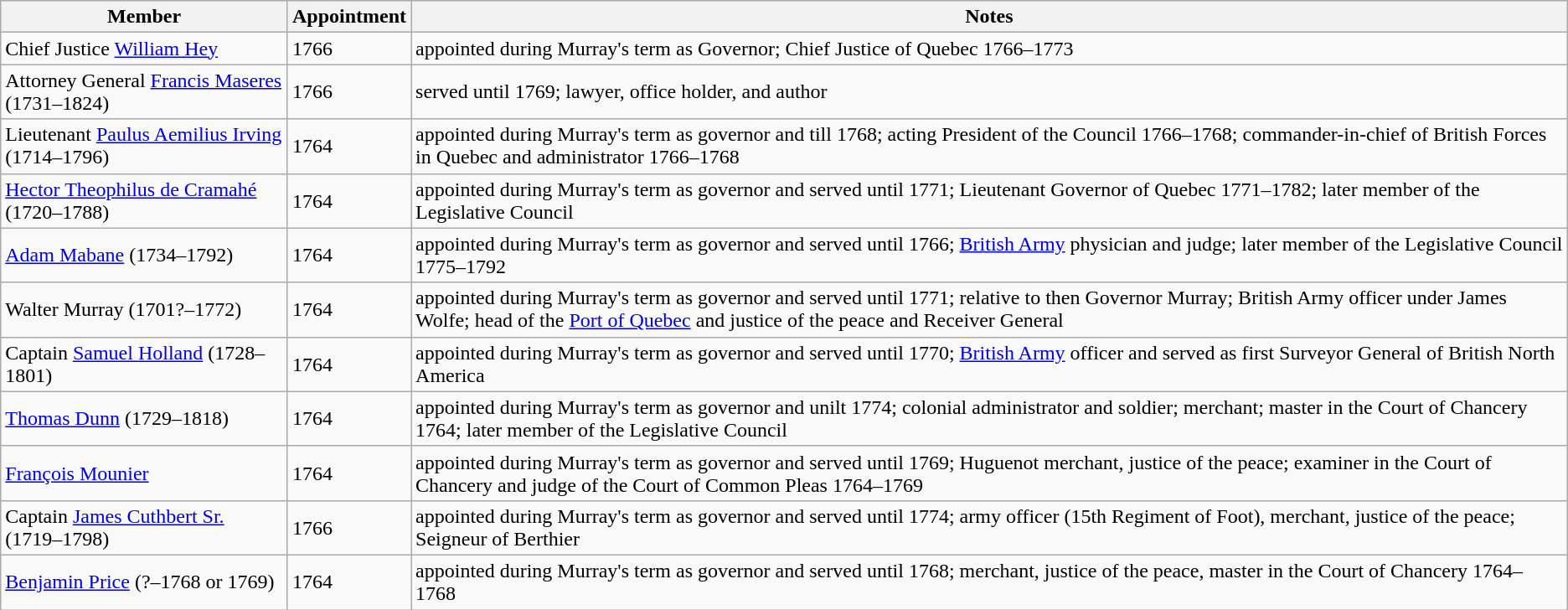<table class="wikitable">
<tr>
<th>Member</th>
<th>Appointment</th>
<th>Notes</th>
</tr>
<tr>
<td>Chief Justice <a href='#'>William Hey</a></td>
<td>1766</td>
<td>appointed during Murray's term as Governor; Chief Justice of Quebec 1766–1773</td>
</tr>
<tr>
<td>Attorney General <a href='#'>Francis Maseres</a> (1731–1824)</td>
<td>1766</td>
<td>served until 1769; lawyer, office holder, and author</td>
</tr>
<tr>
<td>Lieutenant <a href='#'>Paulus Aemilius Irving</a> (1714–1796)</td>
<td>1764</td>
<td>appointed during Murray's term as governor and till 1768; acting President of the Council 1766–1768; commander-in-chief of British Forces in Quebec and administrator 1766–1768</td>
</tr>
<tr>
<td><a href='#'>Hector Theophilus de Cramahé</a> (1720–1788)</td>
<td>1764</td>
<td>appointed during Murray's term as governor and served until 1771; Lieutenant Governor of Quebec 1771–1782; later member of the Legislative Council</td>
</tr>
<tr>
<td><a href='#'>Adam Mabane</a> (1734–1792)</td>
<td>1764</td>
<td>appointed during Murray's term as governor and served until 1766; <a href='#'>British Army</a> physician and judge; later member of the Legislative Council 1775–1792</td>
</tr>
<tr>
<td>Walter Murray (1701?–1772)</td>
<td>1764</td>
<td>appointed during Murray's term as governor and served until 1771; relative to then Governor Murray; British Army officer under James Wolfe; head of the <a href='#'>Port of Quebec</a> and justice of the peace and Receiver General</td>
</tr>
<tr>
<td>Captain <a href='#'>Samuel Holland</a> (1728–1801)</td>
<td>1764</td>
<td>appointed during Murray's term as governor and served until 1770; <a href='#'>British Army</a> officer and served as first Surveyor General of British North America</td>
</tr>
<tr>
<td><a href='#'>Thomas Dunn</a> (1729–1818)</td>
<td>1764</td>
<td>appointed during Murray's term as governor and unilt 1774; colonial administrator and soldier; merchant; master in the Court of Chancery 1764; later member of the Legislative Council</td>
</tr>
<tr>
<td><a href='#'>François Mounier</a></td>
<td>1764</td>
<td>appointed during Murray's term as governor and served until 1769; Huguenot merchant, justice of the peace; examiner in the Court of Chancery and judge of the Court of Common Pleas 1764–1769</td>
</tr>
<tr>
<td>Captain <a href='#'>James Cuthbert Sr.</a> (1719–1798)</td>
<td>1766</td>
<td>appointed during Murray's term as governor and served until 1774; army officer (15th Regiment of Foot), merchant, justice of the peace; Seigneur of Berthier</td>
</tr>
<tr>
<td><a href='#'>Benjamin Price</a> (?–1768 or 1769)</td>
<td>1764</td>
<td>appointed during Murray's term as governor and served until 1768; merchant, justice of the peace, master in the Court of Chancery 1764–1768</td>
</tr>
</table>
